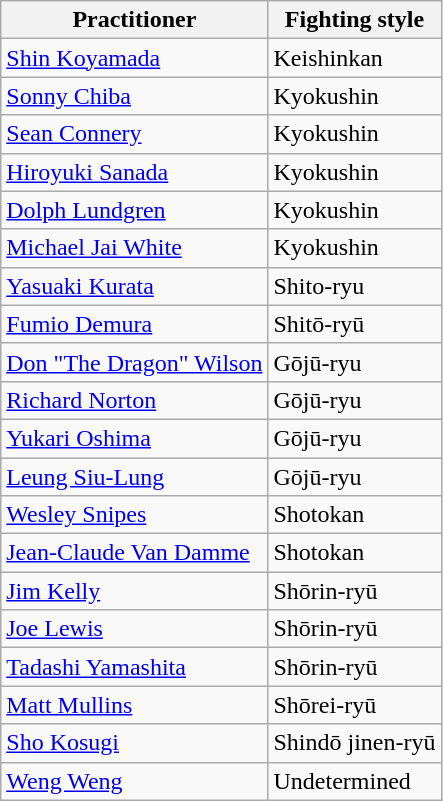<table class="wikitable">
<tr>
<th>Practitioner</th>
<th>Fighting style</th>
</tr>
<tr>
<td><a href='#'>Shin Koyamada</a></td>
<td>Keishinkan</td>
</tr>
<tr>
<td><a href='#'>Sonny Chiba</a></td>
<td>Kyokushin</td>
</tr>
<tr>
<td><a href='#'>Sean Connery</a></td>
<td>Kyokushin</td>
</tr>
<tr>
<td><a href='#'>Hiroyuki Sanada</a></td>
<td>Kyokushin</td>
</tr>
<tr>
<td><a href='#'>Dolph Lundgren</a></td>
<td>Kyokushin</td>
</tr>
<tr>
<td><a href='#'>Michael Jai White</a></td>
<td>Kyokushin</td>
</tr>
<tr>
<td><a href='#'>Yasuaki Kurata</a></td>
<td>Shito-ryu</td>
</tr>
<tr>
<td><a href='#'>Fumio Demura</a></td>
<td>Shitō-ryū</td>
</tr>
<tr>
<td><a href='#'>Don "The Dragon" Wilson</a></td>
<td>Gōjū-ryu</td>
</tr>
<tr>
<td><a href='#'>Richard Norton</a></td>
<td>Gōjū-ryu</td>
</tr>
<tr>
<td><a href='#'>Yukari Oshima</a></td>
<td>Gōjū-ryu</td>
</tr>
<tr>
<td><a href='#'>Leung Siu-Lung</a></td>
<td>Gōjū-ryu</td>
</tr>
<tr>
<td><a href='#'>Wesley Snipes</a></td>
<td>Shotokan</td>
</tr>
<tr>
<td><a href='#'>Jean-Claude Van Damme</a></td>
<td>Shotokan</td>
</tr>
<tr>
<td><a href='#'>Jim Kelly</a></td>
<td>Shōrin-ryū</td>
</tr>
<tr>
<td><a href='#'>Joe Lewis</a></td>
<td>Shōrin-ryū</td>
</tr>
<tr>
<td><a href='#'>Tadashi Yamashita</a></td>
<td>Shōrin-ryū</td>
</tr>
<tr>
<td><a href='#'>Matt Mullins</a></td>
<td>Shōrei-ryū</td>
</tr>
<tr>
<td><a href='#'>Sho Kosugi</a></td>
<td>Shindō jinen-ryū</td>
</tr>
<tr>
<td><a href='#'>Weng Weng</a></td>
<td>Undetermined</td>
</tr>
</table>
